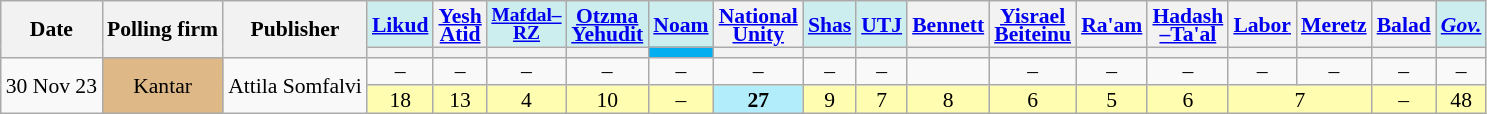<table class="wikitable sortable" style=text-align:center;font-size:90%;line-height:12px>
<tr>
<th rowspan=2>Date</th>
<th rowspan=2>Polling firm</th>
<th rowspan=2>Publisher</th>
<th style=background:#cee><a href='#'>Likud</a></th>
<th><a href='#'>Yesh<br>Atid</a></th>
<th style=background:#cee;font-size:90%><a href='#'>Mafdal–<br>RZ</a></th>
<th style=background:#cee><a href='#'>Otzma<br>Yehudit</a></th>
<th style=background:#cee><a href='#'>Noam</a></th>
<th><a href='#'>National<br>Unity</a></th>
<th style=background:#cee><a href='#'>Shas</a></th>
<th style=background:#cee><a href='#'>UTJ</a></th>
<th><a href='#'>Bennett</a></th>
<th><a href='#'>Yisrael<br>Beiteinu</a></th>
<th><a href='#'>Ra'am</a></th>
<th><a href='#'>Hadash<br>–Ta'al</a></th>
<th><a href='#'>Labor</a></th>
<th><a href='#'>Meretz</a></th>
<th><a href='#'>Balad</a></th>
<th style=background:#cee><a href='#'><em>Gov.</em></a></th>
</tr>
<tr>
<th style=background:></th>
<th style=background:></th>
<th style=background:></th>
<th style=background:></th>
<th style=background:#01AFF0></th>
<th style=background:></th>
<th style=background:></th>
<th style=background:></th>
<th style=background:></th>
<th style=background:></th>
<th style=background:></th>
<th style=background:></th>
<th style=background:></th>
<th style=background:></th>
<th style=background:></th>
<th style=background:></th>
</tr>
<tr>
<td rowspan=2 data-sort-value=2023-11-30>30 Nov 23</td>
<td rowspan=2 style=background:burlywood>Kantar</td>
<td rowspan=2>Attila Somfalvi</td>
<td>–					</td>
<td>–					</td>
<td>–					</td>
<td>–					</td>
<td>–					</td>
<td>–					</td>
<td>–					</td>
<td>–					</td>
<td>			</td>
<td>–					</td>
<td>–					</td>
<td>–					</td>
<td>–					</td>
<td>–					</td>
<td>–					</td>
<td>–					</td>
</tr>
<tr style=background:#fffdb0>
<td>18					</td>
<td>13					</td>
<td>4					</td>
<td>10					</td>
<td>–					</td>
<td style=background:#B2EDFB><strong>27</strong>	</td>
<td>9					</td>
<td>7					</td>
<td>8					</td>
<td>6					</td>
<td>5					</td>
<td>6					</td>
<td colspan=2>7		</td>
<td>–					</td>
<td>48					</td>
</tr>
</table>
